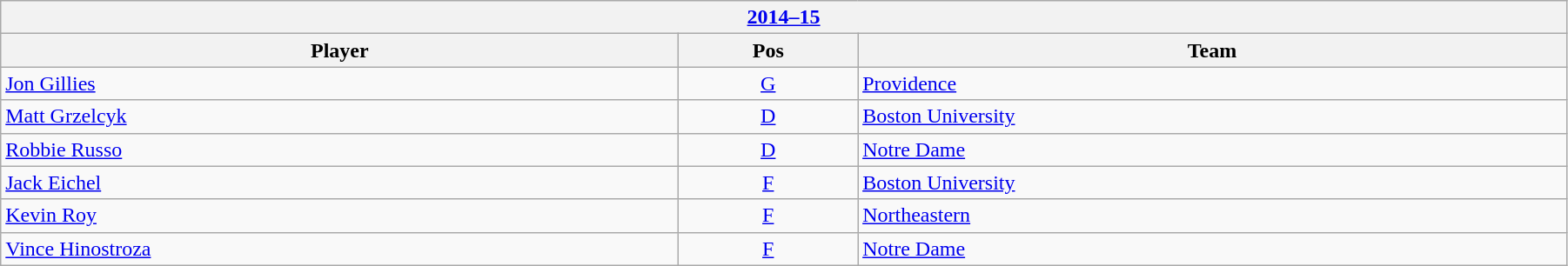<table class="wikitable" width=95%>
<tr>
<th colspan=3><a href='#'>2014–15</a></th>
</tr>
<tr>
<th>Player</th>
<th>Pos</th>
<th>Team</th>
</tr>
<tr>
<td><a href='#'>Jon Gillies</a></td>
<td align=center><a href='#'>G</a></td>
<td><a href='#'>Providence</a></td>
</tr>
<tr>
<td><a href='#'>Matt Grzelcyk</a></td>
<td align=center><a href='#'>D</a></td>
<td><a href='#'>Boston University</a></td>
</tr>
<tr>
<td><a href='#'>Robbie Russo</a></td>
<td align=center><a href='#'>D</a></td>
<td><a href='#'>Notre Dame</a></td>
</tr>
<tr>
<td><a href='#'>Jack Eichel</a></td>
<td align=center><a href='#'>F</a></td>
<td><a href='#'>Boston University</a></td>
</tr>
<tr>
<td><a href='#'>Kevin Roy</a></td>
<td align=center><a href='#'>F</a></td>
<td><a href='#'>Northeastern</a></td>
</tr>
<tr>
<td><a href='#'>Vince Hinostroza</a></td>
<td align=center><a href='#'>F</a></td>
<td><a href='#'>Notre Dame</a></td>
</tr>
</table>
